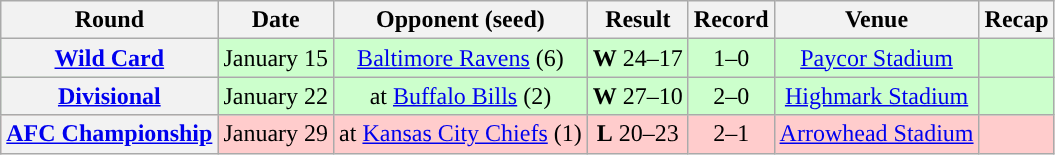<table class="wikitable" style="text-align:center">
<tr>
<th>Round</th>
<th>Date</th>
<th>Opponent (seed)</th>
<th>Result</th>
<th>Record</th>
<th>Venue</th>
<th>Recap</th>
</tr>
<tr style="background:#cfc">
<th><a href='#'>Wild Card</a></th>
<td>January 15</td>
<td><a href='#'>Baltimore Ravens</a> (6)</td>
<td><strong>W</strong> 24–17</td>
<td>1–0</td>
<td><a href='#'>Paycor Stadium</a></td>
<td></td>
</tr>
<tr style="background:#cfc">
<th><a href='#'>Divisional</a></th>
<td>January 22</td>
<td>at <a href='#'>Buffalo Bills</a> (2)</td>
<td><strong>W</strong> 27–10</td>
<td>2–0</td>
<td><a href='#'>Highmark Stadium</a></td>
<td></td>
</tr>
<tr style="background:#fcc">
<th><a href='#'>AFC Championship</a></th>
<td>January 29</td>
<td>at <a href='#'>Kansas City Chiefs</a> (1)</td>
<td><strong>L</strong> 20–23</td>
<td>2–1</td>
<td><a href='#'>Arrowhead Stadium</a></td>
<td></td>
</tr>
</table>
